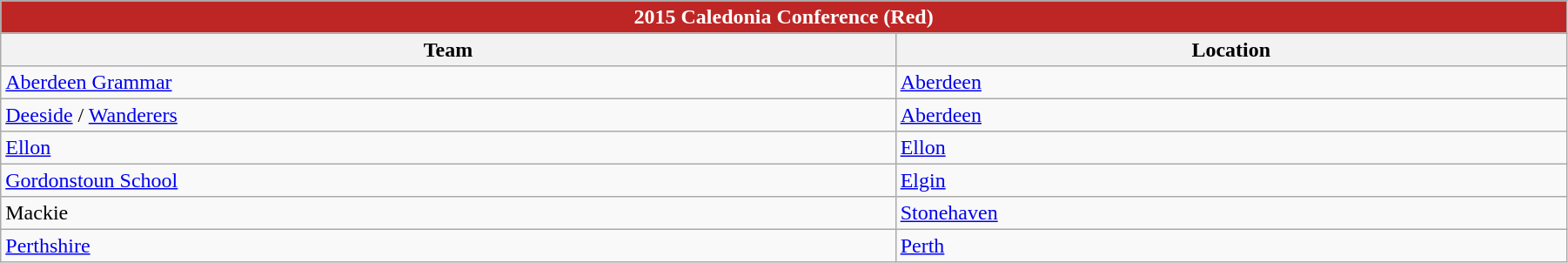<table class="wikitable sortable" style="text-align:left; line-height:110%; font-size:100%; width:95%;">
<tr>
<td colspan=4 align=center style="background-color:#BE2625;color:#ffffff"><strong>2015 Caledonia Conference (Red)</strong></td>
</tr>
<tr>
<th width="40%">Team</th>
<th width="30%">Location</th>
</tr>
<tr>
<td><a href='#'>Aberdeen Grammar</a></td>
<td><a href='#'>Aberdeen</a></td>
</tr>
<tr>
<td><a href='#'>Deeside</a> / <a href='#'>Wanderers</a></td>
<td><a href='#'>Aberdeen</a></td>
</tr>
<tr>
<td><a href='#'>Ellon</a></td>
<td><a href='#'>Ellon</a></td>
</tr>
<tr>
<td><a href='#'>Gordonstoun School</a></td>
<td><a href='#'>Elgin</a></td>
</tr>
<tr>
<td>Mackie</td>
<td><a href='#'>Stonehaven</a></td>
</tr>
<tr>
<td><a href='#'>Perthshire</a></td>
<td><a href='#'>Perth</a></td>
</tr>
</table>
